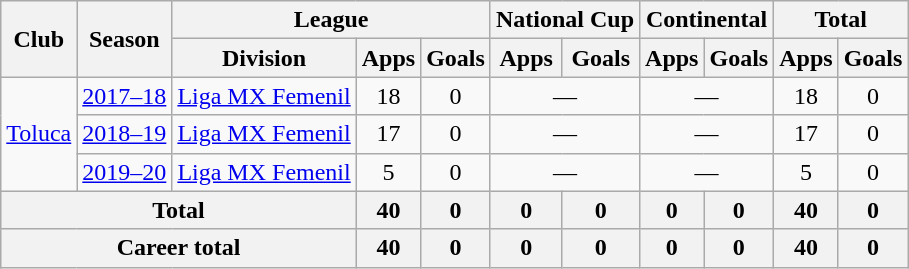<table class="wikitable" style="text-align:center">
<tr>
<th rowspan="2">Club</th>
<th rowspan="2">Season</th>
<th colspan="3">League</th>
<th colspan="2">National Cup</th>
<th colspan="2">Continental</th>
<th colspan="2">Total</th>
</tr>
<tr>
<th>Division</th>
<th>Apps</th>
<th>Goals</th>
<th>Apps</th>
<th>Goals</th>
<th>Apps</th>
<th>Goals</th>
<th>Apps</th>
<th>Goals</th>
</tr>
<tr>
<td rowspan="3"><a href='#'>Toluca</a></td>
<td><a href='#'>2017–18</a></td>
<td rowspan="1"><a href='#'>Liga MX Femenil</a></td>
<td>18</td>
<td>0</td>
<td colspan="2">—</td>
<td colspan="2">—</td>
<td>18</td>
<td>0</td>
</tr>
<tr>
<td><a href='#'>2018–19</a></td>
<td rowspan="1"><a href='#'>Liga MX Femenil</a></td>
<td>17</td>
<td>0</td>
<td colspan="2">—</td>
<td colspan="2">—</td>
<td>17</td>
<td>0</td>
</tr>
<tr>
<td><a href='#'>2019–20</a></td>
<td rowspan="1"><a href='#'>Liga MX Femenil</a></td>
<td>5</td>
<td>0</td>
<td colspan="2">—</td>
<td colspan="2">—</td>
<td>5</td>
<td>0</td>
</tr>
<tr>
<th colspan="3">Total</th>
<th>40</th>
<th>0</th>
<th>0</th>
<th>0</th>
<th>0</th>
<th>0</th>
<th>40</th>
<th>0</th>
</tr>
<tr>
<th colspan="3">Career total</th>
<th>40</th>
<th>0</th>
<th>0</th>
<th>0</th>
<th>0</th>
<th>0</th>
<th>40</th>
<th>0</th>
</tr>
</table>
